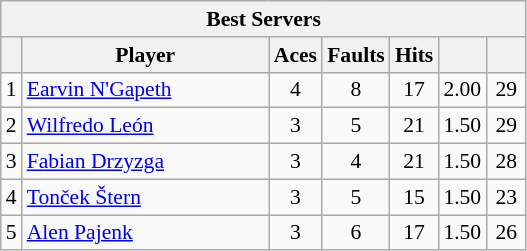<table class="wikitable sortable" style=font-size:90%>
<tr>
<th colspan=7>Best Servers</th>
</tr>
<tr>
<th></th>
<th width=158>Player</th>
<th width=20>Aces</th>
<th width=20>Faults</th>
<th width=20>Hits</th>
<th width=20></th>
<th width=20></th>
</tr>
<tr>
<td>1</td>
<td> <a href='#'>Earvin N'Gapeth</a></td>
<td align=center>4</td>
<td align=center>8</td>
<td align=center>17</td>
<td align=center>2.00</td>
<td align=center>29</td>
</tr>
<tr>
<td>2</td>
<td> <a href='#'>Wilfredo León</a></td>
<td align=center>3</td>
<td align=center>5</td>
<td align=center>21</td>
<td align=center>1.50</td>
<td align=center>29</td>
</tr>
<tr>
<td>3</td>
<td> <a href='#'>Fabian Drzyzga</a></td>
<td align=center>3</td>
<td align=center>4</td>
<td align=center>21</td>
<td align=center>1.50</td>
<td align=center>28</td>
</tr>
<tr>
<td>4</td>
<td> <a href='#'>Tonček Štern</a></td>
<td align=center>3</td>
<td align=center>5</td>
<td align=center>15</td>
<td align=center>1.50</td>
<td align=center>23</td>
</tr>
<tr>
<td>5</td>
<td> <a href='#'>Alen Pajenk</a></td>
<td align=center>3</td>
<td align=center>6</td>
<td align=center>17</td>
<td align=center>1.50</td>
<td align=center>26</td>
</tr>
</table>
